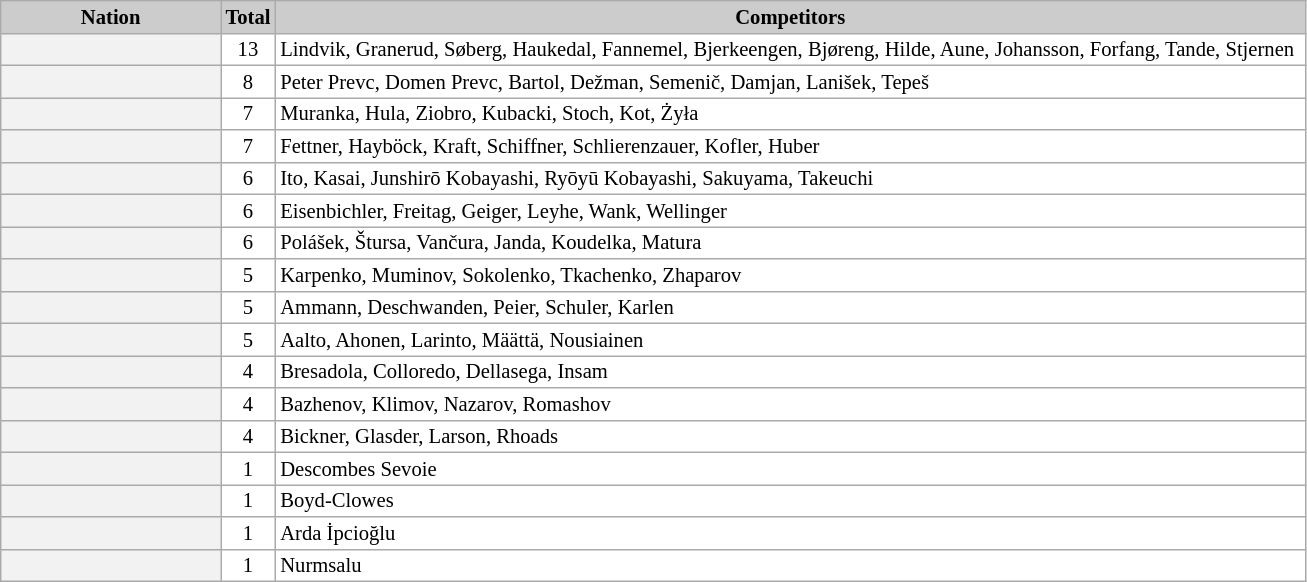<table class="wikitable plainrowheaders" style="background:#fff; font-size:86%; line-height:15px; border:gray solid 1px; border-collapse:collapse;">
<tr style="background:#ccc; text-align:center;">
<th scope="col" style="background:#ccc;" width=140px;">Nation</th>
<th scope="col" style="background:#ccc;" width=30px;">Total</th>
<th scope="col" style="background:#ccc;" width=680px;">Competitors</th>
</tr>
<tr>
<th scope=row align=left></th>
<td align=center>13</td>
<td>Lindvik, Granerud, Søberg, Haukedal, Fannemel, Bjerkeengen, Bjøreng, Hilde, Aune, Johansson, Forfang, Tande, Stjernen</td>
</tr>
<tr>
<th scope=row align=left></th>
<td align=center>8</td>
<td>Peter Prevc, Domen Prevc, Bartol, Dežman, Semenič, Damjan, Lanišek, Tepeš</td>
</tr>
<tr>
<th scope=row align=left></th>
<td align=center>7</td>
<td>Muranka, Hula, Ziobro, Kubacki, Stoch, Kot, Żyła</td>
</tr>
<tr>
<th scope=row align=left></th>
<td align=center>7</td>
<td>Fettner, Hayböck, Kraft, Schiffner, Schlierenzauer, Kofler, Huber</td>
</tr>
<tr>
<th scope=row align=left></th>
<td align=center>6</td>
<td>Ito, Kasai, Junshirō Kobayashi, Ryōyū Kobayashi, Sakuyama, Takeuchi</td>
</tr>
<tr>
<th scope=row align=left></th>
<td align=center>6</td>
<td>Eisenbichler, Freitag, Geiger, Leyhe, Wank, Wellinger</td>
</tr>
<tr>
<th scope=row align=left></th>
<td align=center>6</td>
<td>Polášek, Štursa, Vančura, Janda, Koudelka, Matura</td>
</tr>
<tr>
<th scope=row align=left></th>
<td align=center>5</td>
<td>Karpenko, Muminov, Sokolenko, Tkachenko, Zhaparov</td>
</tr>
<tr>
<th scope=row align=left></th>
<td align=center>5</td>
<td>Ammann, Deschwanden, Peier, Schuler, Karlen</td>
</tr>
<tr>
<th scope=row align=left></th>
<td align=center>5</td>
<td>Aalto, Ahonen, Larinto, Määttä, Nousiainen</td>
</tr>
<tr>
<th scope=row align=left></th>
<td align=center>4</td>
<td>Bresadola, Colloredo, Dellasega, Insam</td>
</tr>
<tr>
<th scope=row align=left></th>
<td align=center>4</td>
<td>Bazhenov, Klimov, Nazarov, Romashov</td>
</tr>
<tr>
<th scope=row align=left></th>
<td align=center>4</td>
<td>Bickner, Glasder, Larson, Rhoads</td>
</tr>
<tr>
<th scope=row align=left></th>
<td align=center>1</td>
<td>Descombes Sevoie</td>
</tr>
<tr>
<th scope=row align=left></th>
<td align=center>1</td>
<td>Boyd-Clowes</td>
</tr>
<tr>
<th scope=row align=left></th>
<td align=center>1</td>
<td>Arda İpcioğlu</td>
</tr>
<tr>
<th scope=row align=left></th>
<td align=center>1</td>
<td>Nurmsalu</td>
</tr>
</table>
